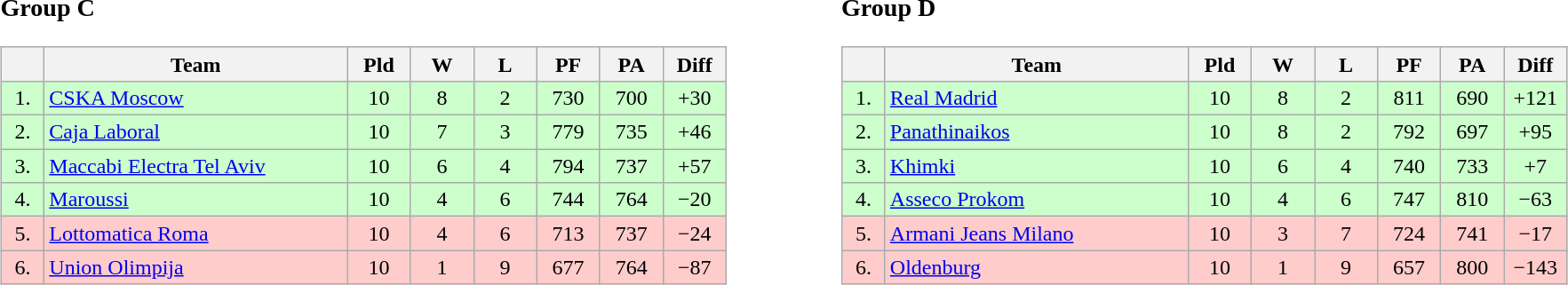<table>
<tr>
<td style="vertical-align:top; width:33%;"><br><h3>Group C</h3><table class="wikitable" style="text-align:center">
<tr>
<th width=25></th>
<th width=220>Team</th>
<th width=40>Pld</th>
<th width=40>W</th>
<th width=40>L</th>
<th width=40>PF</th>
<th width=40>PA</th>
<th width=40>Diff</th>
</tr>
<tr style="background: #ccffcc;">
<td>1.</td>
<td align=left> <a href='#'>CSKA Moscow</a></td>
<td>10</td>
<td>8</td>
<td>2</td>
<td>730</td>
<td>700</td>
<td>+30</td>
</tr>
<tr style="background: #ccffcc;">
<td>2.</td>
<td align=left> <a href='#'>Caja Laboral</a></td>
<td>10</td>
<td>7</td>
<td>3</td>
<td>779</td>
<td>735</td>
<td>+46</td>
</tr>
<tr style="background: #ccffcc;">
<td>3.</td>
<td align=left> <a href='#'>Maccabi Electra Tel Aviv</a></td>
<td>10</td>
<td>6</td>
<td>4</td>
<td>794</td>
<td>737</td>
<td>+57</td>
</tr>
<tr style="background: #ccffcc;">
<td>4.</td>
<td align=left> <a href='#'>Maroussi</a></td>
<td>10</td>
<td>4</td>
<td>6</td>
<td>744</td>
<td>764</td>
<td>−20</td>
</tr>
<tr style="background: #ffcccc;">
<td>5.</td>
<td align=left> <a href='#'>Lottomatica Roma</a></td>
<td>10</td>
<td>4</td>
<td>6</td>
<td>713</td>
<td>737</td>
<td>−24</td>
</tr>
<tr style="background: #ffcccc;">
<td>6.</td>
<td align=left> <a href='#'>Union Olimpija</a></td>
<td>10</td>
<td>1</td>
<td>9</td>
<td>677</td>
<td>764</td>
<td>−87</td>
</tr>
</table>
</td>
<td style="vertical-align:top; width:33%;"><br><h3>Group D</h3><table class="wikitable" style="text-align:center">
<tr>
<th width=25></th>
<th width=220>Team</th>
<th width=40>Pld</th>
<th width=40>W</th>
<th width=40>L</th>
<th width=40>PF</th>
<th width=40>PA</th>
<th width=40>Diff</th>
</tr>
<tr style="background: #ccffcc;">
<td>1.</td>
<td align=left> <a href='#'>Real Madrid</a></td>
<td>10</td>
<td>8</td>
<td>2</td>
<td>811</td>
<td>690</td>
<td>+121</td>
</tr>
<tr style="background: #ccffcc;">
<td>2.</td>
<td align=left> <a href='#'>Panathinaikos</a></td>
<td>10</td>
<td>8</td>
<td>2</td>
<td>792</td>
<td>697</td>
<td>+95</td>
</tr>
<tr style="background: #ccffcc;">
<td>3.</td>
<td align=left> <a href='#'>Khimki</a></td>
<td>10</td>
<td>6</td>
<td>4</td>
<td>740</td>
<td>733</td>
<td>+7</td>
</tr>
<tr style="background: #ccffcc;">
<td>4.</td>
<td align=left> <a href='#'>Asseco Prokom</a></td>
<td>10</td>
<td>4</td>
<td>6</td>
<td>747</td>
<td>810</td>
<td>−63</td>
</tr>
<tr style="background: #ffcccc;">
<td>5.</td>
<td align=left> <a href='#'>Armani Jeans Milano</a></td>
<td>10</td>
<td>3</td>
<td>7</td>
<td>724</td>
<td>741</td>
<td>−17</td>
</tr>
<tr style="background: #ffcccc;">
<td>6.</td>
<td align=left> <a href='#'>Oldenburg</a></td>
<td>10</td>
<td>1</td>
<td>9</td>
<td>657</td>
<td>800</td>
<td>−143</td>
</tr>
</table>
</td>
</tr>
</table>
